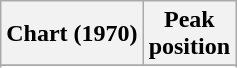<table class="wikitable plainrowheaders sortable" style="text-align:center;">
<tr>
<th>Chart (1970)</th>
<th>Peak<br>position</th>
</tr>
<tr>
</tr>
<tr>
</tr>
<tr>
</tr>
</table>
